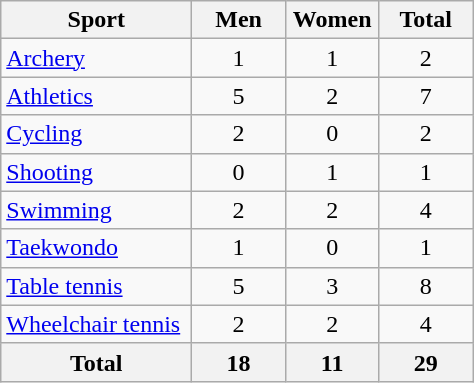<table class="wikitable sortable" style="text-align:center;">
<tr>
<th width=120>Sport</th>
<th width=55>Men</th>
<th width=55>Women</th>
<th width=55>Total</th>
</tr>
<tr>
<td align=left><a href='#'>Archery</a></td>
<td>1</td>
<td>1</td>
<td>2</td>
</tr>
<tr>
<td align=left><a href='#'>Athletics</a></td>
<td>5</td>
<td>2</td>
<td>7</td>
</tr>
<tr>
<td align=left><a href='#'>Cycling</a></td>
<td>2</td>
<td>0</td>
<td>2</td>
</tr>
<tr>
<td align=left><a href='#'>Shooting</a></td>
<td>0</td>
<td>1</td>
<td>1</td>
</tr>
<tr>
<td align=left><a href='#'>Swimming</a></td>
<td>2</td>
<td>2</td>
<td>4</td>
</tr>
<tr>
<td align=left><a href='#'>Taekwondo</a></td>
<td>1</td>
<td>0</td>
<td>1</td>
</tr>
<tr>
<td align=left><a href='#'>Table tennis</a></td>
<td>5</td>
<td>3</td>
<td>8</td>
</tr>
<tr>
<td align=left nowrap><a href='#'>Wheelchair tennis</a></td>
<td>2</td>
<td>2</td>
<td>4</td>
</tr>
<tr>
<th>Total</th>
<th>18</th>
<th>11</th>
<th>29</th>
</tr>
</table>
